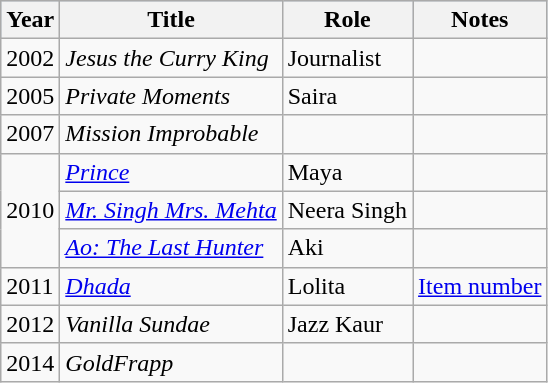<table class="wikitable">
<tr style="background:#b0c4de; text-align:center;">
<th>Year</th>
<th>Title</th>
<th>Role</th>
<th>Notes</th>
</tr>
<tr>
<td>2002</td>
<td><em>Jesus the Curry King</em></td>
<td>Journalist</td>
<td></td>
</tr>
<tr>
<td>2005</td>
<td><em>Private Moments</em></td>
<td>Saira</td>
<td></td>
</tr>
<tr>
<td>2007</td>
<td><em>Mission Improbable</em></td>
<td></td>
<td></td>
</tr>
<tr>
<td rowspan=3>2010</td>
<td><em><a href='#'>Prince</a></em></td>
<td>Maya</td>
<td></td>
</tr>
<tr>
<td><em><a href='#'>Mr. Singh Mrs. Mehta</a></em></td>
<td>Neera Singh</td>
<td></td>
</tr>
<tr>
<td><em><a href='#'>Ao: The Last Hunter</a></em></td>
<td>Aki</td>
<td></td>
</tr>
<tr>
<td>2011</td>
<td><em><a href='#'>Dhada</a></em></td>
<td>Lolita</td>
<td><a href='#'>Item number</a></td>
</tr>
<tr>
<td>2012</td>
<td><em>Vanilla Sundae</em></td>
<td>Jazz Kaur</td>
<td></td>
</tr>
<tr>
<td>2014</td>
<td><em>GoldFrapp</em></td>
<td></td>
<td></td>
</tr>
</table>
